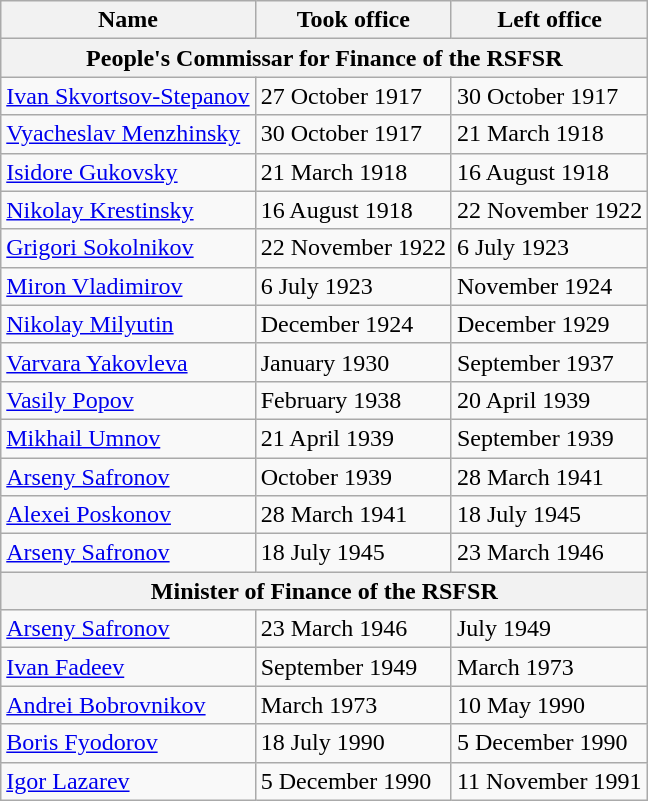<table class="wikitable">
<tr>
<th>Name</th>
<th>Took office</th>
<th>Left office</th>
</tr>
<tr>
<th colspan="4">People's Commissar for Finance of the RSFSR</th>
</tr>
<tr>
<td><a href='#'>Ivan Skvortsov-Stepanov</a></td>
<td>27 October 1917</td>
<td>30 October 1917</td>
</tr>
<tr>
<td><a href='#'>Vyacheslav Menzhinsky</a></td>
<td>30 October 1917</td>
<td>21 March 1918</td>
</tr>
<tr>
<td><a href='#'>Isidore Gukovsky</a></td>
<td>21 March 1918</td>
<td>16 August 1918</td>
</tr>
<tr>
<td><a href='#'>Nikolay Krestinsky</a></td>
<td>16 August 1918</td>
<td>22 November 1922</td>
</tr>
<tr>
<td><a href='#'>Grigori Sokolnikov</a></td>
<td>22 November 1922</td>
<td>6 July 1923</td>
</tr>
<tr>
<td><a href='#'>Miron Vladimirov</a></td>
<td>6 July 1923</td>
<td>November 1924</td>
</tr>
<tr>
<td><a href='#'>Nikolay Milyutin</a></td>
<td>December 1924</td>
<td>December 1929</td>
</tr>
<tr>
<td><a href='#'>Varvara Yakovleva</a></td>
<td>January 1930</td>
<td>September 1937</td>
</tr>
<tr>
<td><a href='#'>Vasily Popov</a></td>
<td>February 1938</td>
<td>20 April 1939</td>
</tr>
<tr>
<td><a href='#'>Mikhail Umnov</a></td>
<td>21 April 1939</td>
<td>September 1939</td>
</tr>
<tr>
<td><a href='#'>Arseny Safronov</a></td>
<td>October 1939</td>
<td>28 March 1941</td>
</tr>
<tr>
<td><a href='#'>Alexei Poskonov</a></td>
<td>28 March 1941</td>
<td>18 July 1945</td>
</tr>
<tr>
<td><a href='#'>Arseny Safronov</a></td>
<td>18 July 1945</td>
<td>23 March 1946</td>
</tr>
<tr>
<th colspan="4">Minister of Finance of the RSFSR</th>
</tr>
<tr>
<td><a href='#'>Arseny Safronov</a></td>
<td>23 March 1946</td>
<td>July 1949</td>
</tr>
<tr>
<td><a href='#'>Ivan Fadeev</a></td>
<td>September 1949</td>
<td>March 1973</td>
</tr>
<tr>
<td><a href='#'>Andrei Bobrovnikov</a></td>
<td>March 1973</td>
<td>10 May 1990</td>
</tr>
<tr>
<td><a href='#'>Boris Fyodorov</a></td>
<td>18 July 1990</td>
<td>5 December 1990</td>
</tr>
<tr>
<td><a href='#'>Igor Lazarev</a></td>
<td>5 December 1990</td>
<td>11 November 1991</td>
</tr>
</table>
